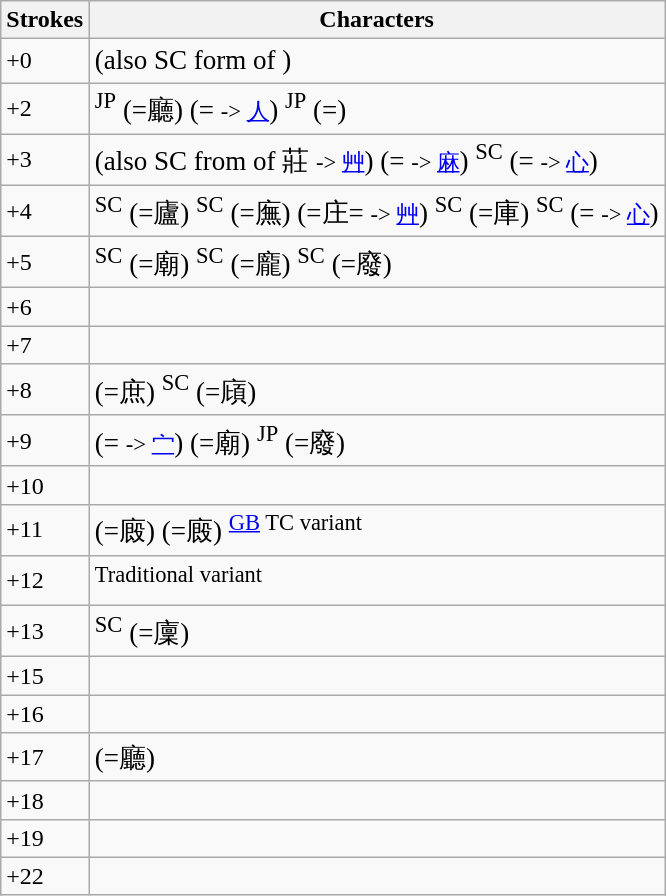<table class="wikitable">
<tr>
<th>Strokes</th>
<th>Characters</th>
</tr>
<tr>
<td>+0</td>
<td style="font-size: large;"> (also SC form of )</td>
</tr>
<tr>
<td>+2</td>
<td style="font-size: large;"> <sup>JP</sup> (=廳)  (= <small>-> <a href='#'>人</a></small>) <sup>JP</sup> (=)</td>
</tr>
<tr>
<td>+3</td>
<td style="font-size: large;"> (also SC from of 莊 <small>-> <a href='#'>艸</a></small>)  (= <small>-> <a href='#'>麻</a></small>) <sup>SC</sup> (= <small>-> <a href='#'>心</a></small>)</td>
</tr>
<tr>
<td>+4</td>
<td style="font-size: large;">         <sup>SC</sup> (=廬) <sup>SC</sup> (=廡)  (=庄= <small>-> <a href='#'>艸</a></small>) <sup>SC</sup> (=庫) <sup>SC</sup> (= <small>-> <a href='#'>心</a></small>) </td>
</tr>
<tr>
<td>+5</td>
<td style="font-size: large;">   <sup>SC</sup> (=廟)     <sup>SC</sup> (=龐) <sup>SC</sup> (=廢)</td>
</tr>
<tr>
<td>+6</td>
<td style="font-size: large;">      </td>
</tr>
<tr>
<td>+7</td>
<td style="font-size: large;">        </td>
</tr>
<tr>
<td>+8</td>
<td style="font-size: large;">            (=庶) <sup>SC</sup> (=廎)</td>
</tr>
<tr>
<td>+9</td>
<td style="font-size: large;"> (= <small>-> <a href='#'>宀</a></small>)   (=廟)    <sup>JP</sup> (=廢) </td>
</tr>
<tr>
<td>+10</td>
<td style="font-size: large;">      </td>
</tr>
<tr>
<td>+11</td>
<td style="font-size: large;">    (=廄)  (=廄)         <sup><a href='#'>GB</a> TC variant</sup></td>
</tr>
<tr>
<td>+12</td>
<td style="font-size: large;">          <sup>Traditional variant</sup> </td>
</tr>
<tr>
<td>+13</td>
<td style="font-size: large;">     <sup>SC</sup> (=廩)</td>
</tr>
<tr>
<td>+15</td>
<td style="font-size: large;"></td>
</tr>
<tr>
<td>+16</td>
<td style="font-size: large;">  </td>
</tr>
<tr>
<td>+17</td>
<td style="font-size: large;">   (=廳)</td>
</tr>
<tr>
<td>+18</td>
<td style="font-size: large;"></td>
</tr>
<tr>
<td>+19</td>
<td style="font-size: large;"></td>
</tr>
<tr>
<td>+22</td>
<td style="font-size: large;"></td>
</tr>
</table>
